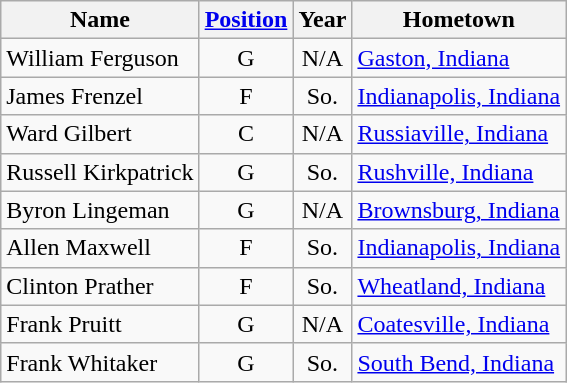<table class="wikitable" style="text-align:center">
<tr>
<th>Name</th>
<th><a href='#'>Position</a></th>
<th>Year</th>
<th>Hometown</th>
</tr>
<tr>
<td style="text-align:left">William Ferguson</td>
<td>G</td>
<td>N/A</td>
<td style="text-align:left"><a href='#'>Gaston, Indiana</a></td>
</tr>
<tr>
<td style="text-align:left">James Frenzel</td>
<td>F</td>
<td>So.</td>
<td style="text-align:left"><a href='#'>Indianapolis, Indiana</a></td>
</tr>
<tr>
<td style="text-align:left">Ward Gilbert</td>
<td>C</td>
<td>N/A</td>
<td style="text-align:left"><a href='#'>Russiaville, Indiana</a></td>
</tr>
<tr>
<td style="text-align:left">Russell Kirkpatrick</td>
<td>G</td>
<td>So.</td>
<td style="text-align:left"><a href='#'>Rushville, Indiana</a></td>
</tr>
<tr>
<td style="text-align:left">Byron Lingeman</td>
<td>G</td>
<td>N/A</td>
<td style="text-align:left"><a href='#'>Brownsburg, Indiana</a></td>
</tr>
<tr>
<td style="text-align:left">Allen Maxwell</td>
<td>F</td>
<td>So.</td>
<td style="text-align:left"><a href='#'>Indianapolis, Indiana</a></td>
</tr>
<tr>
<td style="text-align:left">Clinton Prather</td>
<td>F</td>
<td>So.</td>
<td style="text-align:left"><a href='#'>Wheatland, Indiana</a></td>
</tr>
<tr>
<td style="text-align:left">Frank Pruitt</td>
<td>G</td>
<td>N/A</td>
<td style="text-align:left"><a href='#'>Coatesville, Indiana</a></td>
</tr>
<tr>
<td style="text-align:left">Frank Whitaker</td>
<td>G</td>
<td>So.</td>
<td style="text-align:left"><a href='#'>South Bend, Indiana</a></td>
</tr>
</table>
